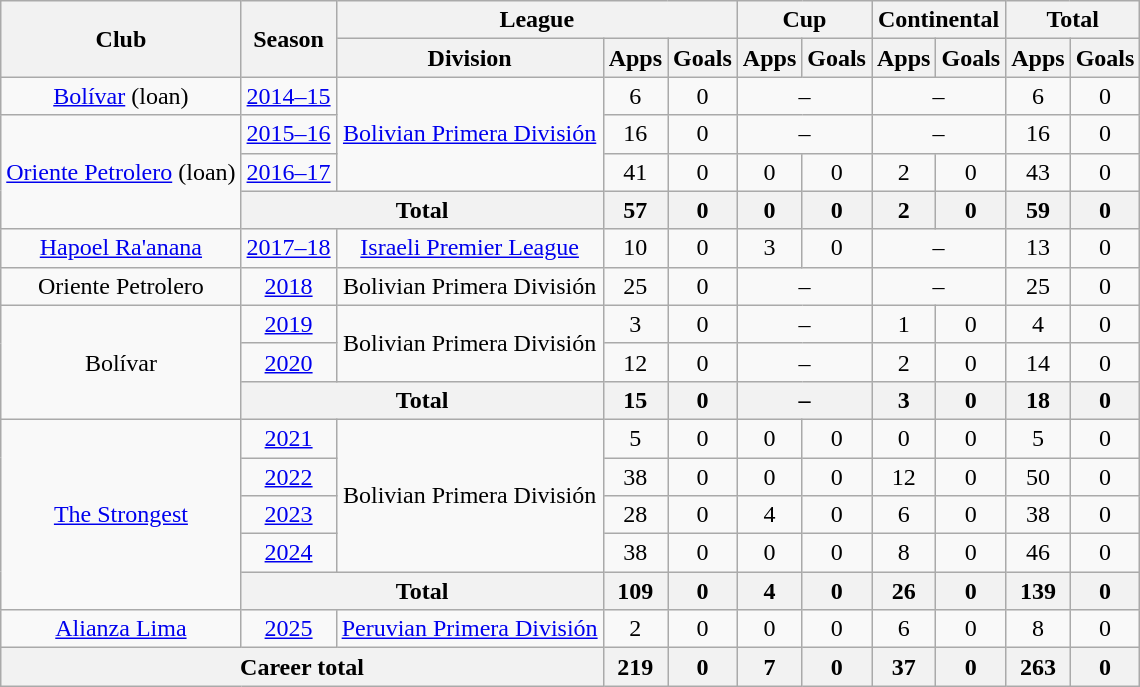<table class="wikitable" style="text-align:center;">
<tr>
<th rowspan="2">Club</th>
<th rowspan="2">Season</th>
<th colspan="3">League</th>
<th colspan="2">Cup</th>
<th colspan="2">Continental</th>
<th colspan="2">Total</th>
</tr>
<tr>
<th>Division</th>
<th>Apps</th>
<th>Goals</th>
<th>Apps</th>
<th>Goals</th>
<th>Apps</th>
<th>Goals</th>
<th>Apps</th>
<th>Goals</th>
</tr>
<tr>
<td><a href='#'>Bolívar</a> (loan)</td>
<td><a href='#'>2014–15</a></td>
<td rowspan="3"><a href='#'>Bolivian Primera División</a></td>
<td>6</td>
<td>0</td>
<td colspan=2>–</td>
<td colspan=2>–</td>
<td>6</td>
<td>0</td>
</tr>
<tr>
<td rowspan="3"><a href='#'>Oriente Petrolero</a> (loan)</td>
<td><a href='#'>2015–16</a></td>
<td>16</td>
<td>0</td>
<td colspan=2>–</td>
<td colspan=2>–</td>
<td>16</td>
<td>0</td>
</tr>
<tr>
<td><a href='#'>2016–17</a></td>
<td>41</td>
<td>0</td>
<td>0</td>
<td>0</td>
<td>2</td>
<td>0</td>
<td>43</td>
<td>0</td>
</tr>
<tr>
<th colspan=2>Total</th>
<th>57</th>
<th>0</th>
<th>0</th>
<th>0</th>
<th>2</th>
<th>0</th>
<th>59</th>
<th>0</th>
</tr>
<tr>
<td><a href='#'>Hapoel Ra'anana</a></td>
<td><a href='#'>2017–18</a></td>
<td><a href='#'>Israeli Premier League</a></td>
<td>10</td>
<td>0</td>
<td>3</td>
<td>0</td>
<td colspan="2">–</td>
<td>13</td>
<td>0</td>
</tr>
<tr>
<td>Oriente Petrolero</td>
<td><a href='#'>2018</a></td>
<td>Bolivian Primera División</td>
<td>25</td>
<td>0</td>
<td colspan="2">–</td>
<td colspan="2">–</td>
<td>25</td>
<td>0</td>
</tr>
<tr>
<td rowspan="3">Bolívar</td>
<td><a href='#'>2019</a></td>
<td rowspan="2">Bolivian Primera División</td>
<td>3</td>
<td>0</td>
<td colspan="2">–</td>
<td>1</td>
<td>0</td>
<td>4</td>
<td>0</td>
</tr>
<tr>
<td><a href='#'>2020</a></td>
<td>12</td>
<td>0</td>
<td colspan="2">–</td>
<td>2</td>
<td>0</td>
<td>14</td>
<td>0</td>
</tr>
<tr>
<th colspan=2>Total</th>
<th>15</th>
<th>0</th>
<th colspan="2">–</th>
<th>3</th>
<th>0</th>
<th>18</th>
<th>0</th>
</tr>
<tr>
<td rowspan="5"><a href='#'>The Strongest</a></td>
<td><a href='#'>2021</a></td>
<td rowspan="4">Bolivian Primera División</td>
<td>5</td>
<td>0</td>
<td>0</td>
<td>0</td>
<td>0</td>
<td>0</td>
<td>5</td>
<td>0</td>
</tr>
<tr>
<td><a href='#'>2022</a></td>
<td>38</td>
<td>0</td>
<td>0</td>
<td>0</td>
<td>12</td>
<td>0</td>
<td>50</td>
<td>0</td>
</tr>
<tr>
<td><a href='#'>2023</a></td>
<td>28</td>
<td>0</td>
<td>4</td>
<td>0</td>
<td>6</td>
<td>0</td>
<td>38</td>
<td>0</td>
</tr>
<tr>
<td><a href='#'>2024</a></td>
<td>38</td>
<td>0</td>
<td>0</td>
<td>0</td>
<td>8</td>
<td>0</td>
<td>46</td>
<td>0</td>
</tr>
<tr>
<th colspan=2>Total</th>
<th>109</th>
<th>0</th>
<th>4</th>
<th>0</th>
<th>26</th>
<th>0</th>
<th>139</th>
<th>0</th>
</tr>
<tr>
<td><a href='#'>Alianza Lima</a></td>
<td><a href='#'>2025</a></td>
<td><a href='#'>Peruvian Primera División</a></td>
<td>2</td>
<td>0</td>
<td>0</td>
<td>0</td>
<td>6</td>
<td>0</td>
<td>8</td>
<td>0</td>
</tr>
<tr>
<th colspan=3>Career total</th>
<th>219</th>
<th>0</th>
<th>7</th>
<th>0</th>
<th>37</th>
<th>0</th>
<th>263</th>
<th>0</th>
</tr>
</table>
